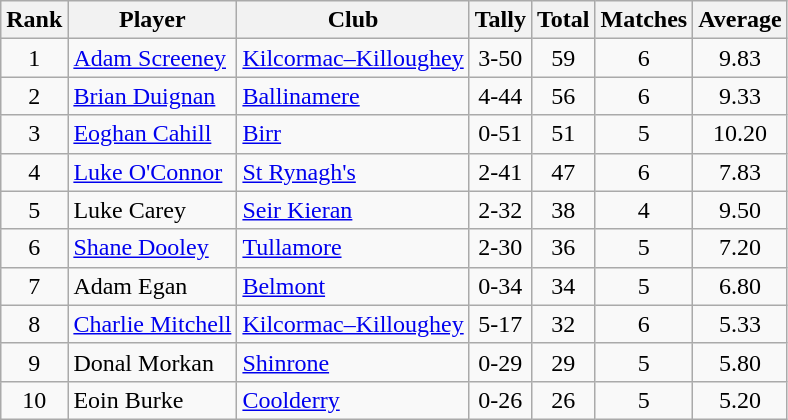<table class="wikitable">
<tr>
<th>Rank</th>
<th>Player</th>
<th>Club</th>
<th>Tally</th>
<th>Total</th>
<th>Matches</th>
<th>Average</th>
</tr>
<tr>
<td rowspan=1 align=center>1</td>
<td><a href='#'>Adam Screeney</a></td>
<td><a href='#'>Kilcormac–Killoughey</a></td>
<td align=center>3-50</td>
<td align=center>59</td>
<td align=center>6</td>
<td align=center>9.83</td>
</tr>
<tr>
<td rowspan=1 align=center>2</td>
<td><a href='#'>Brian Duignan</a></td>
<td><a href='#'>Ballinamere</a></td>
<td align=center>4-44</td>
<td align=center>56</td>
<td align=center>6</td>
<td align=center>9.33</td>
</tr>
<tr>
<td rowspan=1 align=center>3</td>
<td><a href='#'>Eoghan Cahill</a></td>
<td><a href='#'>Birr</a></td>
<td align=center>0-51</td>
<td align=center>51</td>
<td align=center>5</td>
<td align=center>10.20</td>
</tr>
<tr>
<td rowspan=1 align=center>4</td>
<td><a href='#'>Luke O'Connor</a></td>
<td><a href='#'>St Rynagh's</a></td>
<td align=center>2-41</td>
<td align=center>47</td>
<td align=center>6</td>
<td align=center>7.83</td>
</tr>
<tr>
<td rowspan=1 align=center>5</td>
<td>Luke Carey</td>
<td><a href='#'>Seir Kieran</a></td>
<td align=center>2-32</td>
<td align=center>38</td>
<td align=center>4</td>
<td align=center>9.50</td>
</tr>
<tr>
<td rowspan=1 align=center>6</td>
<td><a href='#'>Shane Dooley</a></td>
<td><a href='#'>Tullamore</a></td>
<td align=center>2-30</td>
<td align=center>36</td>
<td align=center>5</td>
<td align=center>7.20</td>
</tr>
<tr>
<td rowspan=1 align=center>7</td>
<td>Adam Egan</td>
<td><a href='#'>Belmont</a></td>
<td align=center>0-34</td>
<td align=center>34</td>
<td align=center>5</td>
<td align=center>6.80</td>
</tr>
<tr>
<td rowspan=1 align=center>8</td>
<td><a href='#'>Charlie Mitchell</a></td>
<td><a href='#'>Kilcormac–Killoughey</a></td>
<td align=center>5-17</td>
<td align=center>32</td>
<td align=center>6</td>
<td align=center>5.33</td>
</tr>
<tr>
<td rowspan=1 align=center>9</td>
<td>Donal Morkan</td>
<td><a href='#'>Shinrone</a></td>
<td align=center>0-29</td>
<td align=center>29</td>
<td align=center>5</td>
<td align=center>5.80</td>
</tr>
<tr>
<td rowspan=1 align=center>10</td>
<td>Eoin Burke</td>
<td><a href='#'>Coolderry</a></td>
<td align=center>0-26</td>
<td align=center>26</td>
<td align=center>5</td>
<td align=center>5.20</td>
</tr>
</table>
